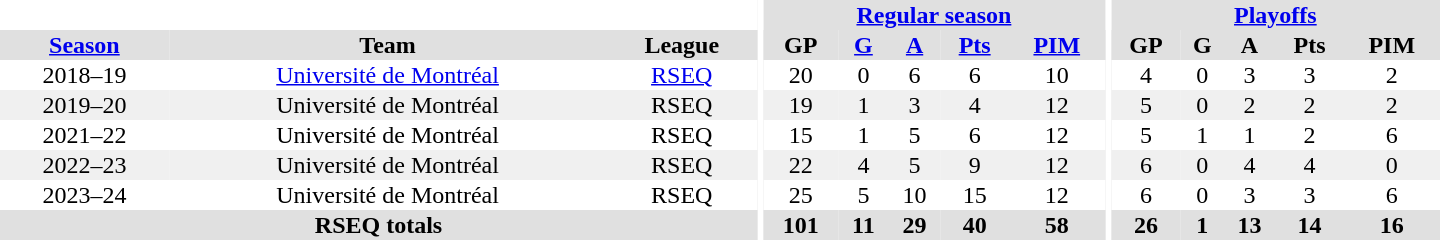<table border="0" cellpadding="1" cellspacing="0" style="text-align:center; width:60em">
<tr bgcolor="#e0e0e0">
<th colspan="3" bgcolor="#ffffff"></th>
<th rowspan="97" bgcolor="#ffffff"></th>
<th colspan="5"><a href='#'>Regular season</a></th>
<th rowspan="97" bgcolor="#ffffff"></th>
<th colspan="5"><a href='#'>Playoffs</a></th>
</tr>
<tr bgcolor="#e0e0e0">
<th><a href='#'>Season</a></th>
<th>Team</th>
<th>League</th>
<th>GP</th>
<th><a href='#'>G</a></th>
<th><a href='#'>A</a></th>
<th><a href='#'>Pts</a></th>
<th><a href='#'>PIM</a></th>
<th>GP</th>
<th>G</th>
<th>A</th>
<th>Pts</th>
<th>PIM</th>
</tr>
<tr>
<td>2018–19</td>
<td><a href='#'>Université de Montréal</a></td>
<td><a href='#'>RSEQ</a></td>
<td>20</td>
<td>0</td>
<td>6</td>
<td>6</td>
<td>10</td>
<td>4</td>
<td>0</td>
<td>3</td>
<td>3</td>
<td>2</td>
</tr>
<tr bgcolor="#f0f0f0">
<td>2019–20</td>
<td>Université de Montréal</td>
<td>RSEQ</td>
<td>19</td>
<td>1</td>
<td>3</td>
<td>4</td>
<td>12</td>
<td>5</td>
<td>0</td>
<td>2</td>
<td>2</td>
<td>2</td>
</tr>
<tr>
<td>2021–22</td>
<td>Université de Montréal</td>
<td>RSEQ</td>
<td>15</td>
<td>1</td>
<td>5</td>
<td>6</td>
<td>12</td>
<td>5</td>
<td>1</td>
<td>1</td>
<td>2</td>
<td>6</td>
</tr>
<tr bgcolor="#f0f0f0">
<td>2022–23</td>
<td>Université de Montréal</td>
<td>RSEQ</td>
<td>22</td>
<td>4</td>
<td>5</td>
<td>9</td>
<td>12</td>
<td>6</td>
<td>0</td>
<td>4</td>
<td>4</td>
<td>0</td>
</tr>
<tr>
<td>2023–24</td>
<td>Université de Montréal</td>
<td>RSEQ</td>
<td>25</td>
<td>5</td>
<td>10</td>
<td>15</td>
<td>12</td>
<td>6</td>
<td>0</td>
<td>3</td>
<td>3</td>
<td>6</td>
</tr>
<tr bgcolor="#e0e0e0">
<th colspan="3">RSEQ totals</th>
<th>101</th>
<th>11</th>
<th>29</th>
<th>40</th>
<th>58</th>
<th>26</th>
<th>1</th>
<th>13</th>
<th>14</th>
<th>16</th>
</tr>
</table>
